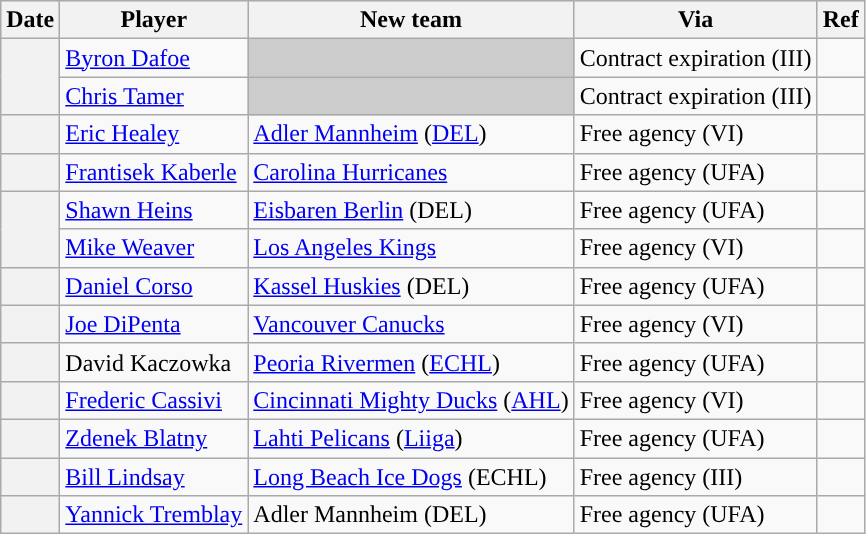<table class="wikitable plainrowheaders">
<tr style="background:#ddd; text-align:center;">
<th>Date</th>
<th>Player</th>
<th>New team</th>
<th>Via</th>
<th>Ref</th>
</tr>
<tr>
<th scope="row" rowspan=2></th>
<td><a href='#'>Byron Dafoe</a></td>
<td style="background:#ccc"></td>
<td>Contract expiration (III)</td>
<td></td>
</tr>
<tr>
<td><a href='#'>Chris Tamer</a></td>
<td style="background:#ccc"></td>
<td>Contract expiration (III)</td>
<td></td>
</tr>
<tr>
<th scope="row"></th>
<td><a href='#'>Eric Healey</a></td>
<td><a href='#'>Adler Mannheim</a> (<a href='#'>DEL</a>)</td>
<td>Free agency (VI)</td>
<td></td>
</tr>
<tr>
<th scope="row"></th>
<td><a href='#'>Frantisek Kaberle</a></td>
<td><a href='#'>Carolina Hurricanes</a></td>
<td>Free agency (UFA)</td>
<td></td>
</tr>
<tr>
<th scope="row" rowspan=2></th>
<td><a href='#'>Shawn Heins</a></td>
<td><a href='#'>Eisbaren Berlin</a> (DEL)</td>
<td>Free agency (UFA)</td>
<td></td>
</tr>
<tr>
<td><a href='#'>Mike Weaver</a></td>
<td><a href='#'>Los Angeles Kings</a></td>
<td>Free agency (VI)</td>
<td></td>
</tr>
<tr>
<th scope="row"></th>
<td><a href='#'>Daniel Corso</a></td>
<td><a href='#'>Kassel Huskies</a> (DEL)</td>
<td>Free agency (UFA)</td>
<td></td>
</tr>
<tr>
<th scope="row"></th>
<td><a href='#'>Joe DiPenta</a></td>
<td><a href='#'>Vancouver Canucks</a></td>
<td>Free agency (VI)</td>
<td></td>
</tr>
<tr>
<th scope="row"></th>
<td>David Kaczowka</td>
<td><a href='#'>Peoria Rivermen</a> (<a href='#'>ECHL</a>)</td>
<td>Free agency (UFA)</td>
<td></td>
</tr>
<tr>
<th scope="row"></th>
<td><a href='#'>Frederic Cassivi</a></td>
<td><a href='#'>Cincinnati Mighty Ducks</a> (<a href='#'>AHL</a>)</td>
<td>Free agency (VI)</td>
<td></td>
</tr>
<tr>
<th scope="row"></th>
<td><a href='#'>Zdenek Blatny</a></td>
<td><a href='#'>Lahti Pelicans</a> (<a href='#'>Liiga</a>)</td>
<td>Free agency (UFA)</td>
<td></td>
</tr>
<tr>
<th scope="row"></th>
<td><a href='#'>Bill Lindsay</a></td>
<td><a href='#'>Long Beach Ice Dogs</a> (ECHL)</td>
<td>Free agency (III)</td>
<td></td>
</tr>
<tr>
<th scope="row"></th>
<td><a href='#'>Yannick Tremblay</a></td>
<td>Adler Mannheim (DEL)</td>
<td>Free agency (UFA)</td>
<td></td>
</tr>
</table>
